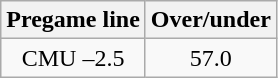<table class="wikitable">
<tr align="center">
<th style=>Pregame line</th>
<th style=>Over/under</th>
</tr>
<tr align="center">
<td>CMU –2.5</td>
<td>57.0</td>
</tr>
</table>
